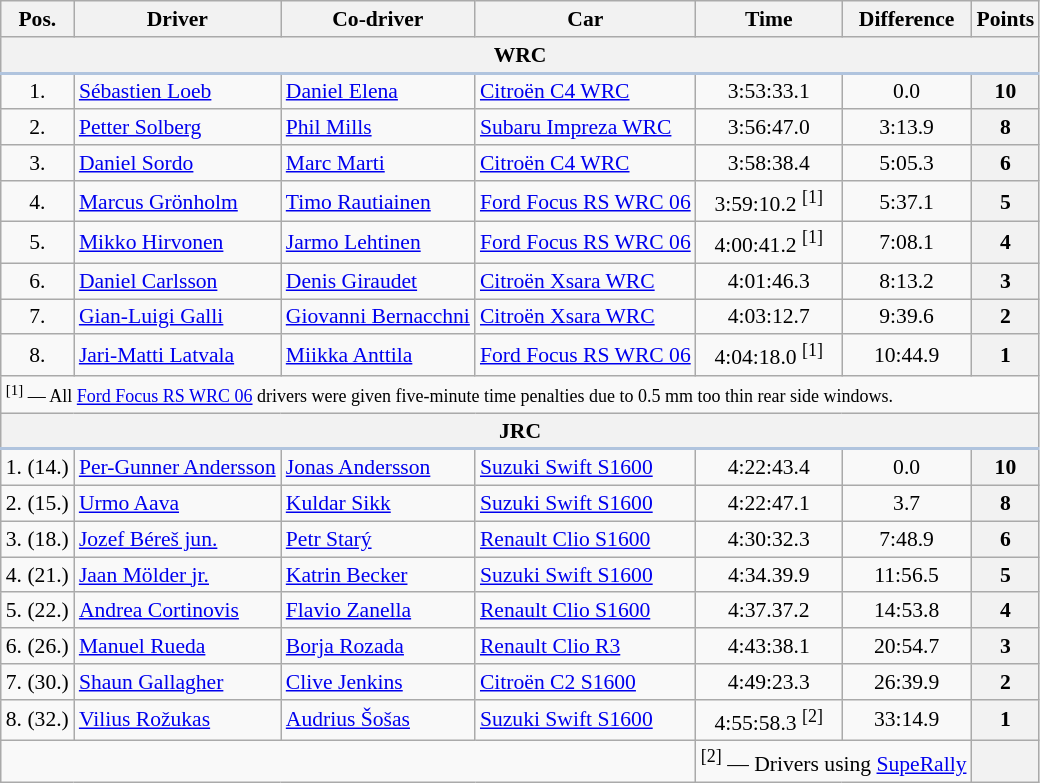<table class="wikitable" style="text-align: center; font-size: 90%; max-width: 950px;">
<tr>
<th>Pos.</th>
<th>Driver</th>
<th>Co-driver</th>
<th>Car</th>
<th>Time</th>
<th>Difference</th>
<th>Points</th>
</tr>
<tr>
<th colspan="7" style="border-bottom: 2px solid LightSteelBlue;">WRC</th>
</tr>
<tr>
<td>1.</td>
<td align="left"> <a href='#'>Sébastien Loeb</a></td>
<td align="left"> <a href='#'>Daniel Elena</a></td>
<td align="left"><a href='#'>Citroën C4 WRC</a></td>
<td>3:53:33.1</td>
<td>0.0</td>
<th>10</th>
</tr>
<tr>
<td>2.</td>
<td align="left"> <a href='#'>Petter Solberg</a></td>
<td align="left"> <a href='#'>Phil Mills</a></td>
<td align="left"><a href='#'>Subaru Impreza WRC</a></td>
<td>3:56:47.0</td>
<td>3:13.9</td>
<th>8</th>
</tr>
<tr>
<td>3.</td>
<td align="left"> <a href='#'>Daniel Sordo</a></td>
<td align="left"> <a href='#'>Marc Marti</a></td>
<td align="left"><a href='#'>Citroën C4 WRC</a></td>
<td>3:58:38.4</td>
<td>5:05.3</td>
<th>6</th>
</tr>
<tr>
<td>4.</td>
<td align="left"> <a href='#'>Marcus Grönholm</a></td>
<td align="left"> <a href='#'>Timo Rautiainen</a></td>
<td align="left"><a href='#'>Ford Focus RS WRC 06</a></td>
<td>3:59:10.2 <sup>[1]</sup></td>
<td>5:37.1</td>
<th>5</th>
</tr>
<tr>
<td>5.</td>
<td align="left"> <a href='#'>Mikko Hirvonen</a></td>
<td align="left"> <a href='#'>Jarmo Lehtinen</a></td>
<td align="left"><a href='#'>Ford Focus RS WRC 06</a></td>
<td>4:00:41.2 <sup>[1]</sup></td>
<td>7:08.1</td>
<th>4</th>
</tr>
<tr>
<td>6.</td>
<td align="left"> <a href='#'>Daniel Carlsson</a></td>
<td align="left"> <a href='#'>Denis Giraudet</a></td>
<td align="left"><a href='#'>Citroën Xsara WRC</a></td>
<td>4:01:46.3</td>
<td>8:13.2</td>
<th>3</th>
</tr>
<tr>
<td>7.</td>
<td align="left"> <a href='#'>Gian-Luigi Galli</a></td>
<td align="left"> <a href='#'>Giovanni Bernacchni</a></td>
<td align="left"><a href='#'>Citroën Xsara WRC</a></td>
<td>4:03:12.7</td>
<td>9:39.6</td>
<th>2</th>
</tr>
<tr>
<td>8.</td>
<td align="left"> <a href='#'>Jari-Matti Latvala</a></td>
<td align="left"> <a href='#'>Miikka Anttila</a></td>
<td align="left"><a href='#'>Ford Focus RS WRC 06</a></td>
<td>4:04:18.0 <sup>[1]</sup></td>
<td>10:44.9</td>
<th>1</th>
</tr>
<tr>
<td colspan="7" align="left"><small><sup>[1]</sup> — All <a href='#'>Ford Focus RS WRC 06</a> drivers were given five-minute time penalties due to 0.5 mm too thin rear side windows.</small></td>
</tr>
<tr>
<th colspan="7" style="border-bottom: 2px solid LightSteelBlue;">JRC</th>
</tr>
<tr>
<td>1. (14.)</td>
<td align="left"> <a href='#'>Per-Gunner Andersson</a></td>
<td align="left"> <a href='#'>Jonas Andersson</a></td>
<td align="left"><a href='#'>Suzuki Swift S1600</a></td>
<td>4:22:43.4</td>
<td>0.0</td>
<th>10</th>
</tr>
<tr>
<td>2. (15.)</td>
<td align="left"> <a href='#'>Urmo Aava</a></td>
<td align="left"> <a href='#'>Kuldar Sikk</a></td>
<td align="left"><a href='#'>Suzuki Swift S1600</a></td>
<td>4:22:47.1</td>
<td>3.7</td>
<th>8</th>
</tr>
<tr>
<td>3. (18.)</td>
<td align="left"> <a href='#'>Jozef Béreš jun.</a></td>
<td align="left"> <a href='#'>Petr Starý</a></td>
<td align="left"><a href='#'>Renault Clio S1600</a></td>
<td>4:30:32.3</td>
<td>7:48.9</td>
<th>6</th>
</tr>
<tr>
<td>4. (21.)</td>
<td align="left"> <a href='#'>Jaan Mölder jr.</a></td>
<td align="left"> <a href='#'>Katrin Becker</a></td>
<td align="left"><a href='#'>Suzuki Swift S1600</a></td>
<td>4:34.39.9</td>
<td>11:56.5</td>
<th>5</th>
</tr>
<tr>
<td>5. (22.)</td>
<td align="left"> <a href='#'>Andrea Cortinovis</a></td>
<td align="left"> <a href='#'>Flavio Zanella</a></td>
<td align="left"><a href='#'>Renault Clio S1600</a></td>
<td>4:37.37.2</td>
<td>14:53.8</td>
<th>4</th>
</tr>
<tr>
<td>6. (26.)</td>
<td align="left"> <a href='#'>Manuel Rueda</a></td>
<td align="left"> <a href='#'>Borja Rozada</a></td>
<td align="left"><a href='#'>Renault Clio R3</a></td>
<td>4:43:38.1</td>
<td>20:54.7</td>
<th>3</th>
</tr>
<tr>
<td>7. (30.)</td>
<td align="left"> <a href='#'>Shaun Gallagher</a></td>
<td align="left"> <a href='#'>Clive Jenkins</a></td>
<td align="left"><a href='#'>Citroën C2 S1600</a></td>
<td>4:49:23.3</td>
<td>26:39.9</td>
<th>2</th>
</tr>
<tr>
<td>8. (32.)</td>
<td align="left"> <a href='#'>Vilius Rožukas</a></td>
<td align="left"> <a href='#'>Audrius Šošas</a></td>
<td align="left"><a href='#'>Suzuki Swift S1600</a></td>
<td>4:55:58.3 <sup>[2]</sup></td>
<td>33:14.9</td>
<th>1</th>
</tr>
<tr>
<td colspan="4"></td>
<td colspan="2" align="left"><sup>[2]</sup> — Drivers using <a href='#'>SupeRally</a></td>
<th></th>
</tr>
</table>
